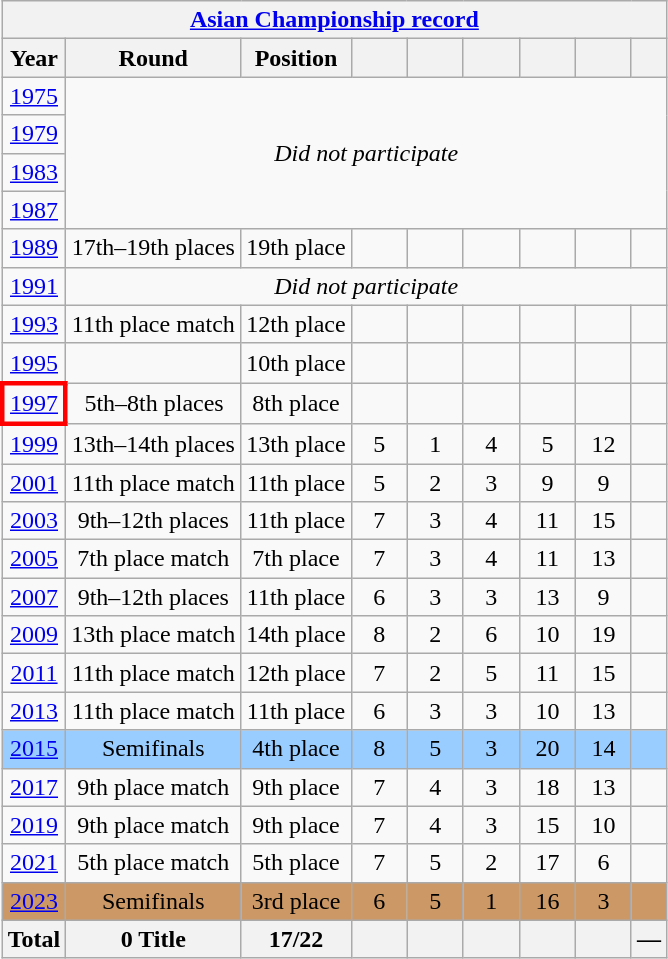<table class="wikitable" style="text-align: center;">
<tr>
<th colspan=10><a href='#'>Asian Championship record</a></th>
</tr>
<tr>
<th>Year</th>
<th>Round</th>
<th>Position</th>
<th width=30></th>
<th width=30></th>
<th width=30></th>
<th width=30></th>
<th width=30></th>
<th></th>
</tr>
<tr>
<td> <a href='#'>1975</a></td>
<td colspan=8 rowspan=4><em>Did not participate</em></td>
</tr>
<tr>
<td> <a href='#'>1979</a></td>
</tr>
<tr>
<td> <a href='#'>1983</a></td>
</tr>
<tr>
<td> <a href='#'>1987</a></td>
</tr>
<tr>
<td> <a href='#'>1989</a></td>
<td>17th–19th places</td>
<td>19th place</td>
<td></td>
<td></td>
<td></td>
<td></td>
<td></td>
<td></td>
</tr>
<tr>
<td> <a href='#'>1991</a></td>
<td colspan=8><em>Did not participate</em></td>
</tr>
<tr>
<td> <a href='#'>1993</a></td>
<td>11th place match</td>
<td>12th place</td>
<td></td>
<td></td>
<td></td>
<td></td>
<td></td>
<td></td>
</tr>
<tr>
<td> <a href='#'>1995</a></td>
<td></td>
<td>10th place</td>
<td></td>
<td></td>
<td></td>
<td></td>
<td></td>
<td></td>
</tr>
<tr>
<td style="border: 3px solid red"> <a href='#'>1997</a></td>
<td>5th–8th places</td>
<td>8th place</td>
<td></td>
<td></td>
<td></td>
<td></td>
<td></td>
<td></td>
</tr>
<tr>
<td> <a href='#'>1999</a></td>
<td>13th–14th places</td>
<td>13th place</td>
<td>5</td>
<td>1</td>
<td>4</td>
<td>5</td>
<td>12</td>
<td></td>
</tr>
<tr>
<td> <a href='#'>2001</a></td>
<td>11th place match</td>
<td>11th place</td>
<td>5</td>
<td>2</td>
<td>3</td>
<td>9</td>
<td>9</td>
<td></td>
</tr>
<tr>
<td> <a href='#'>2003</a></td>
<td>9th–12th places</td>
<td>11th place</td>
<td>7</td>
<td>3</td>
<td>4</td>
<td>11</td>
<td>15</td>
<td></td>
</tr>
<tr>
<td> <a href='#'>2005</a></td>
<td>7th place match</td>
<td>7th place</td>
<td>7</td>
<td>3</td>
<td>4</td>
<td>11</td>
<td>13</td>
<td></td>
</tr>
<tr>
<td> <a href='#'>2007</a></td>
<td>9th–12th places</td>
<td>11th place</td>
<td>6</td>
<td>3</td>
<td>3</td>
<td>13</td>
<td>9</td>
<td></td>
</tr>
<tr>
<td> <a href='#'>2009</a></td>
<td>13th place match</td>
<td>14th place</td>
<td>8</td>
<td>2</td>
<td>6</td>
<td>10</td>
<td>19</td>
<td></td>
</tr>
<tr>
<td> <a href='#'>2011</a></td>
<td>11th place match</td>
<td>12th place</td>
<td>7</td>
<td>2</td>
<td>5</td>
<td>11</td>
<td>15</td>
<td></td>
</tr>
<tr>
<td> <a href='#'>2013</a></td>
<td>11th place match</td>
<td>11th place</td>
<td>6</td>
<td>3</td>
<td>3</td>
<td>10</td>
<td>13</td>
<td></td>
</tr>
<tr bgcolor=#9acdff>
<td> <a href='#'>2015</a></td>
<td>Semifinals</td>
<td>4th place</td>
<td>8</td>
<td>5</td>
<td>3</td>
<td>20</td>
<td>14</td>
<td></td>
</tr>
<tr>
<td> <a href='#'>2017</a></td>
<td>9th place match</td>
<td>9th place</td>
<td>7</td>
<td>4</td>
<td>3</td>
<td>18</td>
<td>13</td>
<td></td>
</tr>
<tr>
<td> <a href='#'>2019</a></td>
<td>9th place match</td>
<td>9th place</td>
<td>7</td>
<td>4</td>
<td>3</td>
<td>15</td>
<td>10</td>
<td></td>
</tr>
<tr>
<td> <a href='#'>2021</a></td>
<td>5th place match</td>
<td>5th place</td>
<td>7</td>
<td>5</td>
<td>2</td>
<td>17</td>
<td>6</td>
<td></td>
</tr>
<tr bgcolor=#cc9966>
<td> <a href='#'>2023</a></td>
<td>Semifinals</td>
<td> 3rd place</td>
<td>6</td>
<td>5</td>
<td>1</td>
<td>16</td>
<td>3</td>
<td></td>
</tr>
<tr>
<th>Total</th>
<th>0 Title</th>
<th>17/22</th>
<th></th>
<th></th>
<th></th>
<th></th>
<th></th>
<th>—</th>
</tr>
</table>
